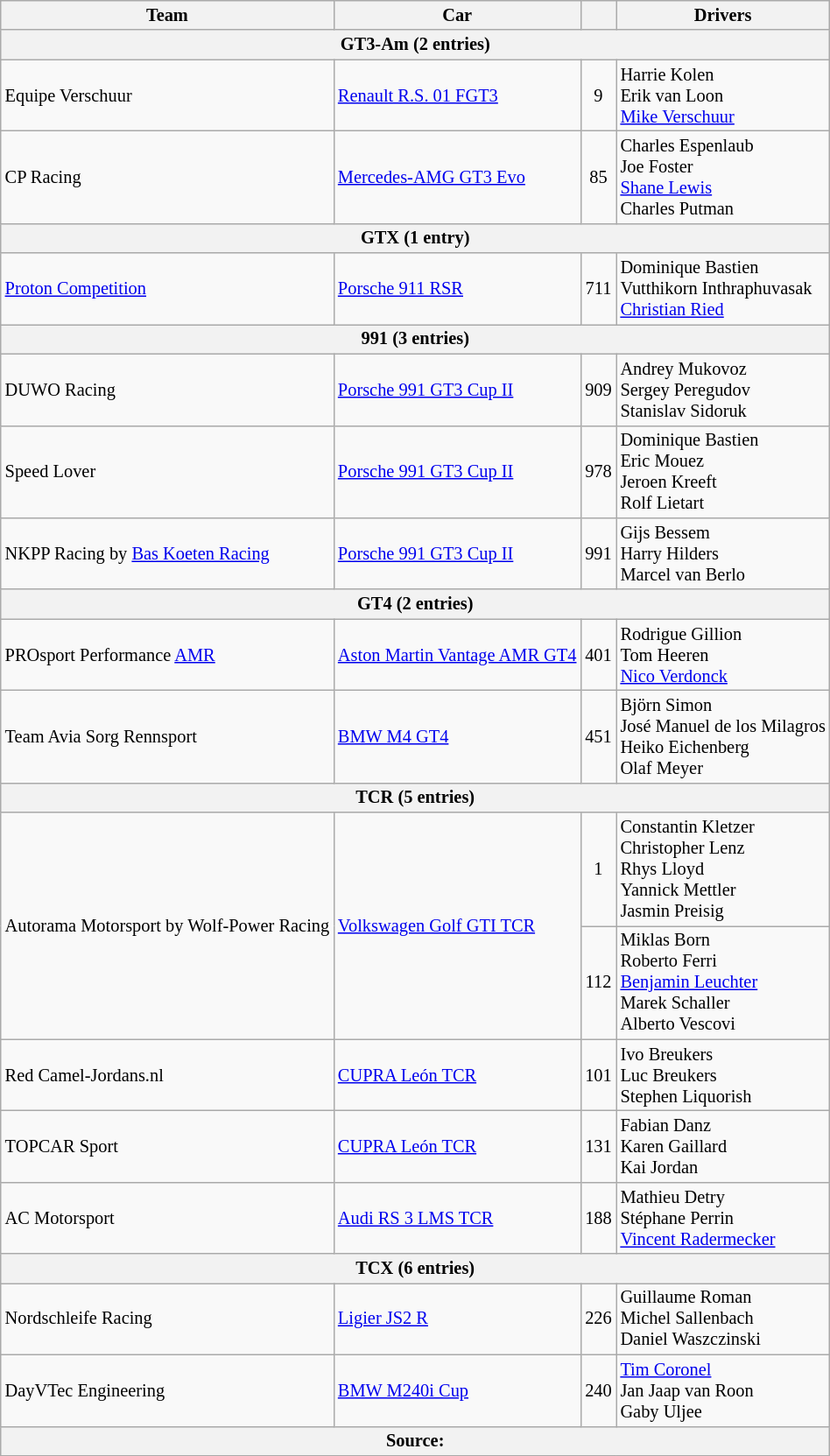<table class="wikitable" style="font-size: 85%;">
<tr>
<th>Team</th>
<th>Car</th>
<th></th>
<th>Drivers</th>
</tr>
<tr>
<th colspan=4>GT3-Am (2 entries)</th>
</tr>
<tr>
<td> Equipe Verschuur</td>
<td><a href='#'>Renault R.S. 01 FGT3</a></td>
<td align="center">9</td>
<td> Harrie Kolen<br> Erik van Loon<br> <a href='#'>Mike Verschuur</a></td>
</tr>
<tr>
<td> CP Racing</td>
<td><a href='#'>Mercedes-AMG GT3 Evo</a></td>
<td align="center">85</td>
<td> Charles Espenlaub<br> Joe Foster<br> <a href='#'>Shane Lewis</a><br> Charles Putman</td>
</tr>
<tr>
<th colspan=4>GTX (1 entry)</th>
</tr>
<tr>
<td> <a href='#'>Proton Competition</a></td>
<td><a href='#'>Porsche 911 RSR</a></td>
<td align="center">711</td>
<td> Dominique Bastien<br> Vutthikorn Inthraphuvasak<br> <a href='#'>Christian Ried</a></td>
</tr>
<tr>
<th colspan=4>991 (3 entries)</th>
</tr>
<tr>
<td> DUWO Racing</td>
<td><a href='#'>Porsche 991 GT3 Cup II</a></td>
<td align="center">909</td>
<td> Andrey Mukovoz<br> Sergey Peregudov<br> Stanislav Sidoruk</td>
</tr>
<tr>
<td> Speed Lover</td>
<td><a href='#'>Porsche 991 GT3 Cup II</a></td>
<td align="center">978</td>
<td> Dominique Bastien<br> Eric Mouez<br> Jeroen Kreeft<br> Rolf Lietart</td>
</tr>
<tr>
<td> NKPP Racing by <a href='#'>Bas Koeten Racing</a></td>
<td><a href='#'>Porsche 991 GT3 Cup II</a></td>
<td align="center">991</td>
<td> Gijs Bessem<br> Harry Hilders<br> Marcel van Berlo</td>
</tr>
<tr>
<th colspan=4>GT4 (2 entries)</th>
</tr>
<tr>
<td> PROsport Performance <a href='#'>AMR</a></td>
<td><a href='#'>Aston Martin Vantage AMR GT4</a></td>
<td align="center">401</td>
<td> Rodrigue Gillion<br> Tom Heeren<br> <a href='#'>Nico Verdonck</a></td>
</tr>
<tr>
<td> Team Avia Sorg Rennsport</td>
<td><a href='#'>BMW M4 GT4</a></td>
<td align="center">451</td>
<td> Björn Simon<br> José Manuel de los Milagros<br> Heiko Eichenberg<br> Olaf Meyer</td>
</tr>
<tr>
<th colspan=4>TCR (5 entries)</th>
</tr>
<tr>
<td rowspan=2> Autorama Motorsport by Wolf-Power Racing</td>
<td rowspan=2><a href='#'>Volkswagen Golf GTI TCR</a></td>
<td align="center">1</td>
<td> Constantin Kletzer<br> Christopher Lenz<br> Rhys Lloyd<br> Yannick Mettler<br> Jasmin Preisig</td>
</tr>
<tr>
<td align="center">112</td>
<td> Miklas Born<br> Roberto Ferri<br> <a href='#'>Benjamin Leuchter</a><br> Marek Schaller<br> Alberto Vescovi</td>
</tr>
<tr>
<td> Red Camel-Jordans.nl</td>
<td><a href='#'>CUPRA León TCR</a></td>
<td align="center">101</td>
<td> Ivo Breukers<br> Luc Breukers<br> Stephen Liquorish</td>
</tr>
<tr>
<td> TOPCAR Sport</td>
<td><a href='#'>CUPRA León TCR</a></td>
<td align="center">131</td>
<td> Fabian Danz<br> Karen Gaillard<br> Kai Jordan</td>
</tr>
<tr>
<td> AC Motorsport</td>
<td><a href='#'>Audi RS 3 LMS TCR</a></td>
<td align="center">188</td>
<td> Mathieu Detry<br> Stéphane Perrin<br> <a href='#'>Vincent Radermecker</a></td>
</tr>
<tr>
<th colspan=4>TCX (6 entries)</th>
</tr>
<tr>
<td> Nordschleife Racing</td>
<td><a href='#'>Ligier JS2 R</a></td>
<td align="center">226</td>
<td> Guillaume Roman<br> Michel Sallenbach<br> Daniel Waszczinski</td>
</tr>
<tr>
<td> DayVTec Engineering</td>
<td><a href='#'>BMW M240i Cup</a></td>
<td align="center">240</td>
<td> <a href='#'>Tim Coronel</a><br> Jan Jaap van Roon<br> Gaby Uljee</td>
</tr>
<tr>
<th colspan=4>Source:</th>
</tr>
<tr>
</tr>
</table>
